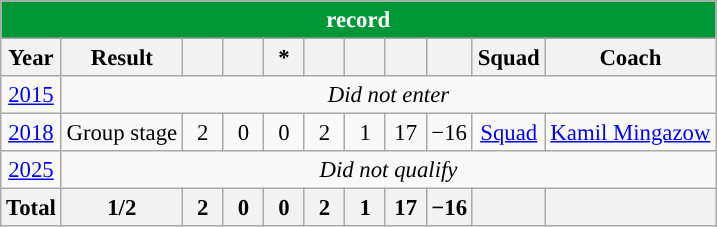<table class="wikitable mw-collapsible" style="text-align: center;font-size:95%;">
<tr>
<th colspan="11" style="background: #009739; color: #FFFFFF;"><a href='#'></a> record</th>
</tr>
<tr>
<th>Year</th>
<th>Result</th>
<th width=20></th>
<th width=20></th>
<th width=20>*</th>
<th width=20></th>
<th width=20></th>
<th width=20></th>
<th width=20></th>
<th>Squad</th>
<th>Coach</th>
</tr>
<tr>
<td> <a href='#'>2015</a></td>
<td colspan=10><em>Did not enter</em></td>
</tr>
<tr>
<td> <a href='#'>2018</a></td>
<td>Group stage</td>
<td>2</td>
<td>0</td>
<td>0</td>
<td>2</td>
<td>1</td>
<td>17</td>
<td>−16</td>
<td><a href='#'>Squad</a></td>
<td><a href='#'>Kamil Mingazow</a></td>
</tr>
<tr>
<td> <a href='#'>2025</a></td>
<td colspan=10><em>Did not qualify</em></td>
</tr>
<tr>
<th>Total</th>
<th>1/2</th>
<th>2</th>
<th>0</th>
<th>0</th>
<th>2</th>
<th>1</th>
<th>17</th>
<th>−16</th>
<th></th>
<th></th>
</tr>
</table>
